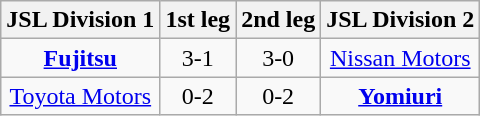<table class="wikitable">
<tr align=center>
<th>JSL Division 1</th>
<th>1st leg</th>
<th>2nd leg</th>
<th>JSL Division 2</th>
</tr>
<tr align=center>
<td><strong><a href='#'>Fujitsu</a></strong></td>
<td>3-1</td>
<td>3-0</td>
<td><a href='#'>Nissan Motors</a></td>
</tr>
<tr align=center>
<td><a href='#'>Toyota Motors</a></td>
<td>0-2</td>
<td>0-2</td>
<td><strong><a href='#'>Yomiuri</a></strong></td>
</tr>
</table>
